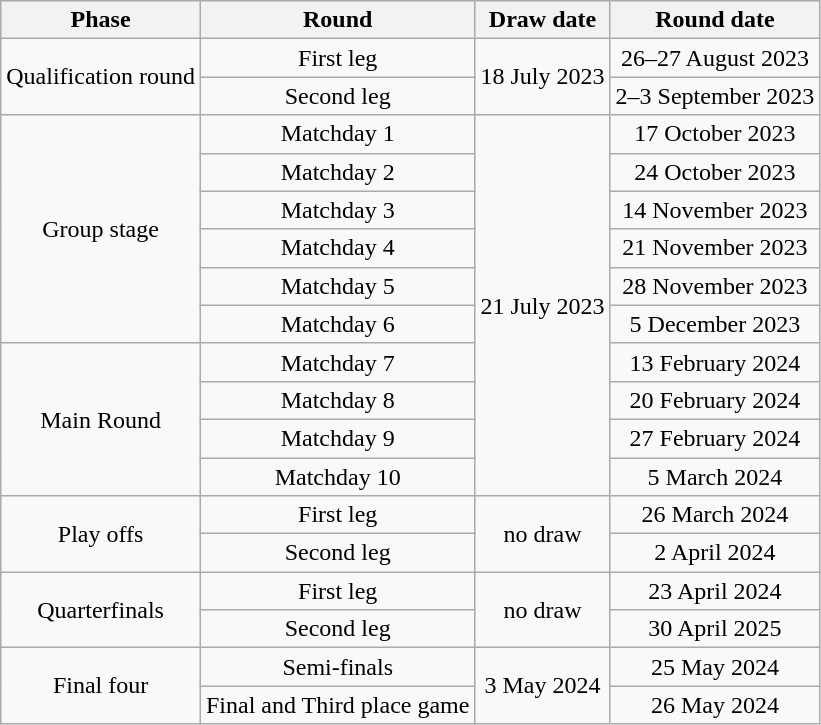<table class="wikitable" style="text-align:center">
<tr>
<th>Phase</th>
<th>Round</th>
<th>Draw date</th>
<th>Round date</th>
</tr>
<tr>
<td rowspan=2>Qualification round</td>
<td>First leg</td>
<td rowspan=2>18 July 2023</td>
<td>26–27 August 2023</td>
</tr>
<tr>
<td>Second leg</td>
<td>2–3 September 2023</td>
</tr>
<tr>
<td rowspan=6>Group stage</td>
<td>Matchday 1</td>
<td rowspan=10>21 July 2023</td>
<td>17 October 2023</td>
</tr>
<tr>
<td>Matchday 2</td>
<td>24 October 2023</td>
</tr>
<tr>
<td>Matchday 3</td>
<td>14 November 2023</td>
</tr>
<tr>
<td>Matchday 4</td>
<td>21 November 2023</td>
</tr>
<tr>
<td>Matchday 5</td>
<td>28 November 2023</td>
</tr>
<tr>
<td>Matchday 6</td>
<td>5 December 2023</td>
</tr>
<tr>
<td rowspan=4>Main Round</td>
<td>Matchday 7</td>
<td>13 February 2024</td>
</tr>
<tr>
<td>Matchday 8</td>
<td>20 February 2024</td>
</tr>
<tr>
<td>Matchday 9</td>
<td>27 February 2024</td>
</tr>
<tr>
<td>Matchday 10</td>
<td>5 March 2024</td>
</tr>
<tr>
<td rowspan=2>Play offs</td>
<td>First leg</td>
<td rowspan=2>no draw</td>
<td>26 March 2024</td>
</tr>
<tr>
<td>Second leg</td>
<td>2 April 2024</td>
</tr>
<tr>
<td rowspan=2>Quarterfinals</td>
<td>First leg</td>
<td rowspan=2>no draw</td>
<td>23 April 2024</td>
</tr>
<tr>
<td>Second leg</td>
<td>30 April 2025</td>
</tr>
<tr>
<td rowspan=2>Final four</td>
<td>Semi-finals</td>
<td rowspan=2>3 May 2024</td>
<td>25 May 2024</td>
</tr>
<tr>
<td>Final and Third place game</td>
<td>26 May 2024</td>
</tr>
</table>
